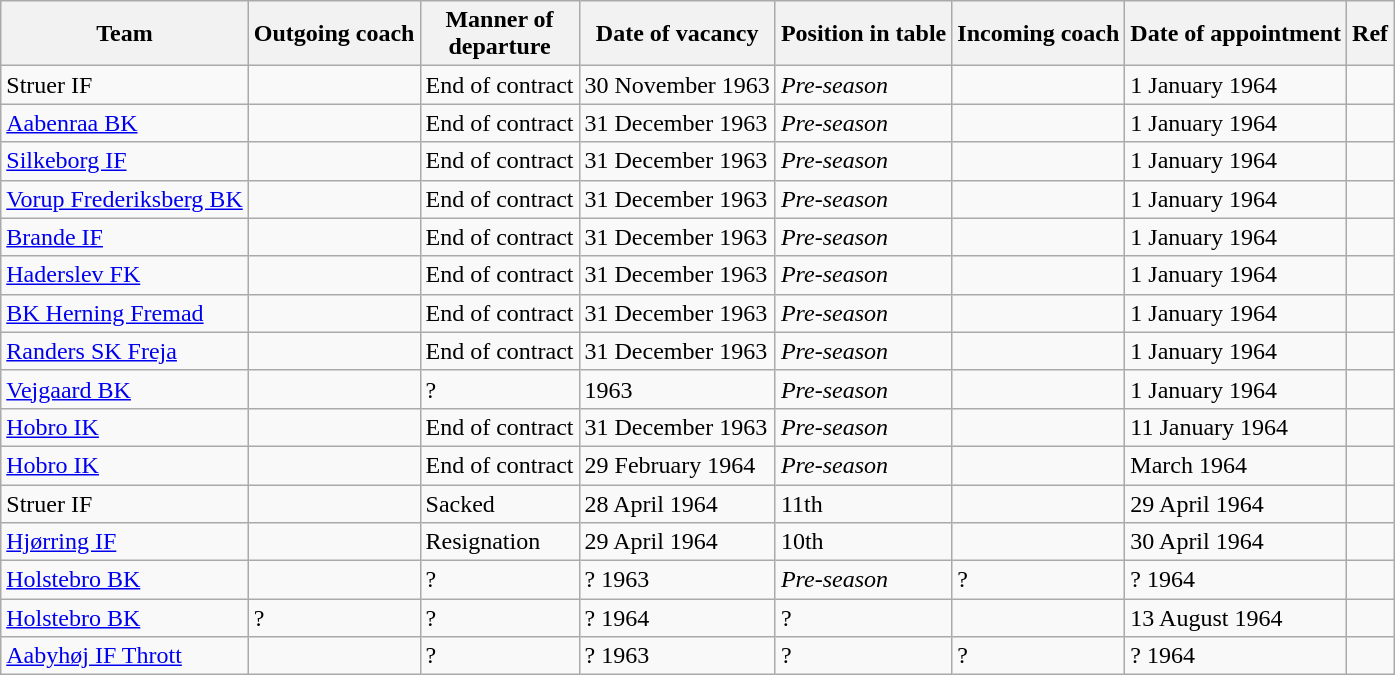<table class="wikitable sortable">
<tr>
<th>Team</th>
<th>Outgoing coach</th>
<th>Manner of<br>departure</th>
<th>Date of vacancy</th>
<th>Position in table</th>
<th>Incoming coach</th>
<th>Date of appointment</th>
<th>Ref</th>
</tr>
<tr>
<td>Struer IF</td>
<td> </td>
<td>End of contract</td>
<td>30 November 1963</td>
<td><em>Pre-season</em></td>
<td> </td>
<td>1 January 1964</td>
<td></td>
</tr>
<tr>
<td><a href='#'>Aabenraa BK</a></td>
<td> </td>
<td>End of contract</td>
<td>31 December 1963</td>
<td><em>Pre-season</em></td>
<td> </td>
<td>1 January 1964</td>
<td></td>
</tr>
<tr>
<td><a href='#'>Silkeborg IF</a></td>
<td> </td>
<td>End of contract</td>
<td>31 December 1963</td>
<td><em>Pre-season</em></td>
<td> </td>
<td>1 January 1964</td>
<td></td>
</tr>
<tr>
<td><a href='#'>Vorup Frederiksberg BK</a></td>
<td> </td>
<td>End of contract</td>
<td>31 December 1963</td>
<td><em>Pre-season</em></td>
<td> </td>
<td>1 January 1964</td>
<td></td>
</tr>
<tr>
<td><a href='#'>Brande IF</a></td>
<td> </td>
<td>End of contract</td>
<td>31 December 1963</td>
<td><em>Pre-season</em></td>
<td> </td>
<td>1 January 1964</td>
<td></td>
</tr>
<tr>
<td><a href='#'>Haderslev FK</a></td>
<td> </td>
<td>End of contract</td>
<td>31 December 1963</td>
<td><em>Pre-season</em></td>
<td> </td>
<td>1 January 1964</td>
<td></td>
</tr>
<tr>
<td><a href='#'>BK Herning Fremad</a></td>
<td> </td>
<td>End of contract</td>
<td>31 December 1963</td>
<td><em>Pre-season</em></td>
<td> </td>
<td>1 January 1964</td>
<td></td>
</tr>
<tr>
<td><a href='#'>Randers SK Freja</a></td>
<td> </td>
<td>End of contract</td>
<td>31 December 1963</td>
<td><em>Pre-season</em></td>
<td> </td>
<td>1 January 1964</td>
<td></td>
</tr>
<tr>
<td><a href='#'>Vejgaard BK</a></td>
<td> </td>
<td>?</td>
<td>1963</td>
<td><em>Pre-season</em></td>
<td> </td>
<td>1 January 1964</td>
<td></td>
</tr>
<tr>
<td><a href='#'>Hobro IK</a></td>
<td> </td>
<td>End of contract</td>
<td>31 December 1963</td>
<td><em>Pre-season</em></td>
<td> </td>
<td>11 January 1964</td>
<td></td>
</tr>
<tr>
<td><a href='#'>Hobro IK</a></td>
<td> </td>
<td>End of contract</td>
<td>29 February 1964</td>
<td><em>Pre-season</em></td>
<td> </td>
<td>March 1964</td>
<td></td>
</tr>
<tr>
<td>Struer IF</td>
<td> </td>
<td>Sacked</td>
<td>28 April 1964</td>
<td>11th</td>
<td> </td>
<td>29 April 1964</td>
<td></td>
</tr>
<tr>
<td><a href='#'>Hjørring IF</a></td>
<td> </td>
<td>Resignation</td>
<td>29 April 1964</td>
<td>10th</td>
<td> </td>
<td>30 April 1964</td>
<td></td>
</tr>
<tr>
<td><a href='#'>Holstebro BK</a></td>
<td> </td>
<td>?</td>
<td>? 1963</td>
<td><em>Pre-season</em></td>
<td>?</td>
<td>? 1964</td>
<td></td>
</tr>
<tr>
<td><a href='#'>Holstebro BK</a></td>
<td>?</td>
<td>?</td>
<td>? 1964</td>
<td>?</td>
<td> </td>
<td>13 August 1964</td>
<td></td>
</tr>
<tr>
<td><a href='#'>Aabyhøj IF Thrott</a></td>
<td> </td>
<td>?</td>
<td>? 1963</td>
<td>?</td>
<td>?</td>
<td>? 1964</td>
<td></td>
</tr>
</table>
